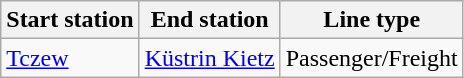<table class="wikitable">
<tr>
<th>Start station</th>
<th>End station</th>
<th>Line type</th>
</tr>
<tr>
<td><a href='#'>Tczew</a></td>
<td><a href='#'>Küstrin Kietz</a></td>
<td>Passenger/Freight</td>
</tr>
</table>
